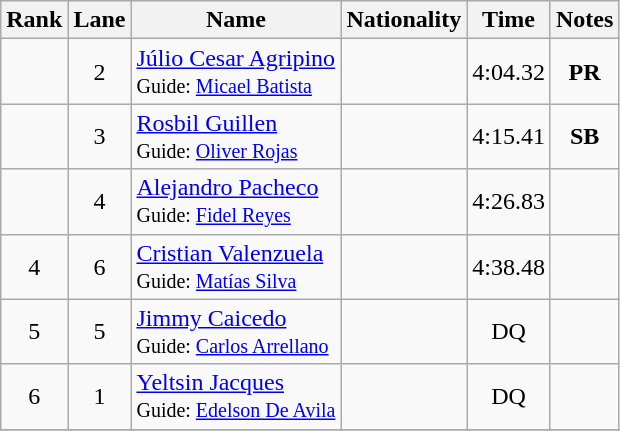<table class="wikitable sortable" style="text-align:center">
<tr>
<th>Rank</th>
<th>Lane</th>
<th>Name</th>
<th>Nationality</th>
<th>Time</th>
<th>Notes</th>
</tr>
<tr>
<td></td>
<td>2</td>
<td align=left><a href='#'>Júlio Cesar Agripino</a><br><small>Guide: <a href='#'>Micael Batista</a></small></td>
<td align=left></td>
<td>4:04.32</td>
<td><strong>PR</strong></td>
</tr>
<tr>
<td></td>
<td>3</td>
<td align=left><a href='#'>Rosbil Guillen</a><br><small>Guide: <a href='#'>Oliver Rojas</a></small></td>
<td align=left></td>
<td>4:15.41</td>
<td><strong>SB</strong></td>
</tr>
<tr>
<td></td>
<td>4</td>
<td align=left><a href='#'>Alejandro Pacheco</a><br><small>Guide: <a href='#'>Fidel Reyes</a></small></td>
<td align=left></td>
<td>4:26.83</td>
<td></td>
</tr>
<tr>
<td>4</td>
<td>6</td>
<td align=left><a href='#'>Cristian Valenzuela</a><br><small>Guide: <a href='#'>Matías Silva</a></small></td>
<td align=left></td>
<td>4:38.48</td>
<td></td>
</tr>
<tr>
<td>5</td>
<td>5</td>
<td align=left><a href='#'>Jimmy Caicedo</a><br><small>Guide: <a href='#'>Carlos Arrellano</a></small></td>
<td align=left></td>
<td>DQ</td>
<td></td>
</tr>
<tr>
<td>6</td>
<td>1</td>
<td align=left><a href='#'>Yeltsin Jacques</a><br><small>Guide: <a href='#'>Edelson De Avila</a></small></td>
<td align=left></td>
<td>DQ</td>
<td></td>
</tr>
<tr>
</tr>
</table>
